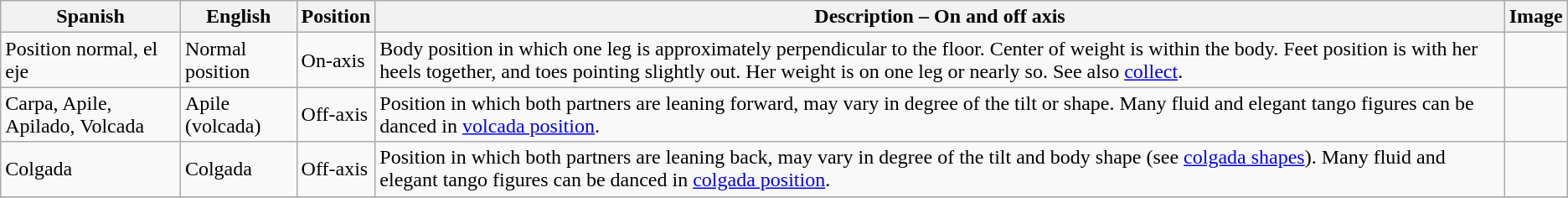<table class="wikitable sortable">
<tr>
<th>Spanish</th>
<th>English</th>
<th>Position</th>
<th>Description – On and off axis</th>
<th class="unsortable">Image</th>
</tr>
<tr>
<td>Position normal, el eje</td>
<td>Normal position</td>
<td>On-axis</td>
<td>Body position in which one leg is approximately perpendicular to the floor. Center of weight is within the body. Feet position is with her heels together, and toes pointing slightly out. Her weight is on one leg or nearly so. See also <a href='#'>collect</a>.</td>
<td></td>
</tr>
<tr>
<td>Carpa, Apile, Apilado, Volcada</td>
<td>Apile (volcada)</td>
<td>Off-axis</td>
<td>Position in which both partners are leaning forward, may vary in degree of the tilt or shape.  Many fluid and elegant tango figures can be danced in <a href='#'>volcada position</a>.</td>
<td></td>
</tr>
<tr>
<td>Colgada</td>
<td>Colgada</td>
<td>Off-axis</td>
<td>Position in which both partners are leaning back, may vary in degree of the tilt and body shape (see <a href='#'>colgada shapes</a>). Many fluid and elegant tango figures can be danced in <a href='#'>colgada position</a>.</td>
<td></td>
</tr>
<tr>
</tr>
</table>
